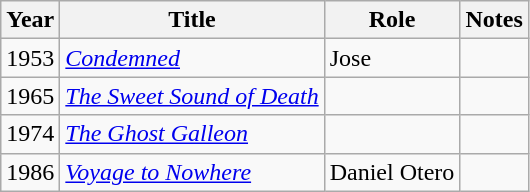<table class="wikitable sortable">
<tr>
<th>Year</th>
<th>Title</th>
<th>Role</th>
<th class="unsortable">Notes</th>
</tr>
<tr>
<td>1953</td>
<td><em><a href='#'>Condemned</a></em></td>
<td>Jose</td>
<td></td>
</tr>
<tr>
<td>1965</td>
<td><em><a href='#'>The Sweet Sound of Death</a></em></td>
<td></td>
<td></td>
</tr>
<tr>
<td>1974</td>
<td><em><a href='#'>The Ghost Galleon</a></em></td>
<td></td>
<td></td>
</tr>
<tr>
<td>1986</td>
<td><em><a href='#'>Voyage to Nowhere</a></em></td>
<td>Daniel Otero</td>
<td></td>
</tr>
</table>
